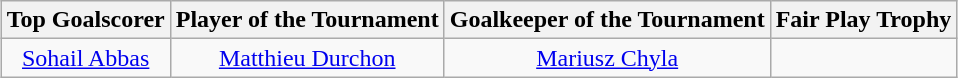<table class=wikitable style="margin:auto; text-align:center">
<tr>
<th>Top Goalscorer</th>
<th>Player of the Tournament</th>
<th>Goalkeeper of the Tournament</th>
<th>Fair Play Trophy</th>
</tr>
<tr>
<td> <a href='#'>Sohail Abbas</a></td>
<td> <a href='#'>Matthieu Durchon</a></td>
<td> <a href='#'>Mariusz Chyla</a></td>
<td></td>
</tr>
</table>
